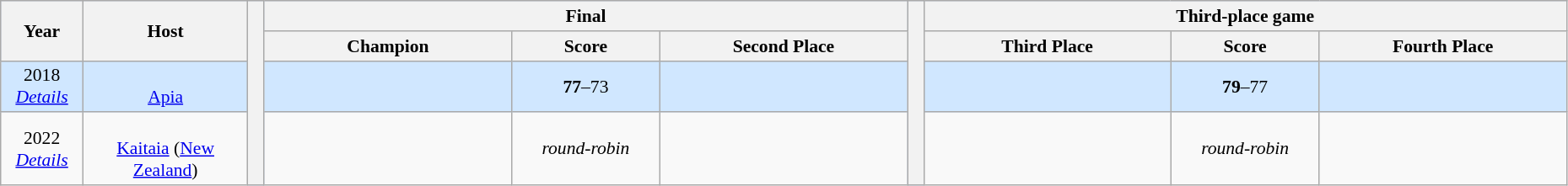<table class="wikitable" style="font-size:90%; width: 98%; text-align: center;">
<tr bgcolor=#C1D8FF>
<th rowspan=2 width=5%>Year</th>
<th rowspan=2 width=10%>Host</th>
<th width=1% rowspan=14 bgcolor=ffffff></th>
<th colspan=3>Final</th>
<th width=1% rowspan=14 bgcolor=ffffff></th>
<th colspan=3>Third-place game</th>
</tr>
<tr bgcolor=#EFEFEF>
<th width=15%>Champion</th>
<th width=9%>Score</th>
<th width=15%>Second Place</th>
<th width=15%>Third Place</th>
<th width=9%>Score</th>
<th width=15%>Fourth Place</th>
</tr>
<tr bgcolor=#D0E7FF>
<td>2018 <br> <em><a href='#'>Details</a></em></td>
<td> <br> <a href='#'>Apia</a></td>
<td><strong></strong></td>
<td><strong>77</strong>–73</td>
<td></td>
<td></td>
<td><strong>79</strong>–77</td>
<td></td>
</tr>
<tr bgcolor=>
<td>2022 <br> <em><a href='#'>Details</a></em></td>
<td> <br> <a href='#'>Kaitaia</a> (<a href='#'>New Zealand</a>)</td>
<td><strong></strong></td>
<td><em>round-robin</em></td>
<td></td>
<td></td>
<td><em>round-robin</em></td>
<td></td>
</tr>
</table>
